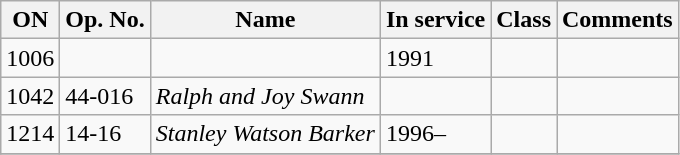<table class="wikitable">
<tr>
<th>ON</th>
<th>Op. No.</th>
<th>Name</th>
<th>In service</th>
<th>Class</th>
<th>Comments</th>
</tr>
<tr>
<td>1006</td>
<td></td>
<td></td>
<td>1991</td>
<td></td>
<td></td>
</tr>
<tr>
<td>1042</td>
<td>44-016</td>
<td><em>Ralph and Joy Swann</em></td>
<td></td>
<td></td>
<td></td>
</tr>
<tr>
<td>1214</td>
<td>14-16</td>
<td><em>Stanley Watson Barker</em></td>
<td>1996–</td>
<td></td>
<td></td>
</tr>
<tr>
</tr>
</table>
